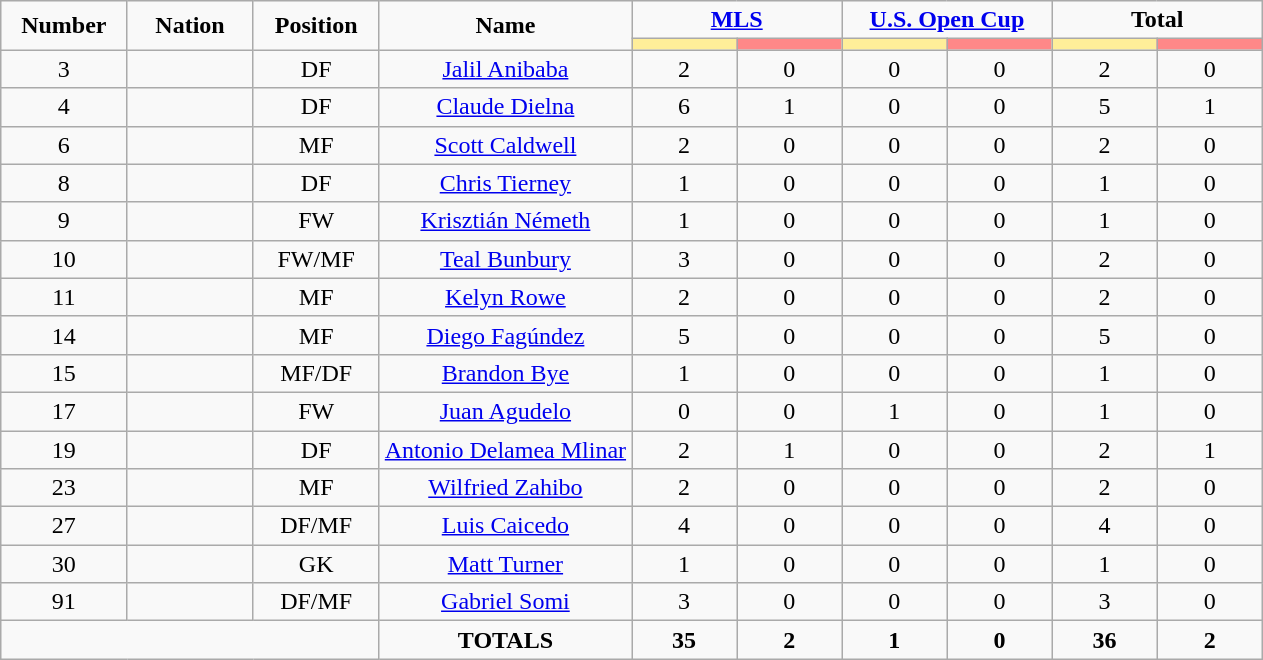<table class="wikitable" style="font-size: 100%; text-align: center;">
<tr>
<td rowspan="2" width="10%" align="center"><strong>Number</strong></td>
<td rowspan="2" width="10%" align="center"><strong>Nation</strong></td>
<td rowspan="2" width="10%" align="center"><strong>Position</strong></td>
<td rowspan="2" width="20%" align="center"><strong>Name</strong></td>
<td colspan="2" align="center"><strong><a href='#'>MLS</a></strong></td>
<td colspan="2" align="center"><strong><a href='#'>U.S. Open Cup</a></strong></td>
<td colspan="2" align="center"><strong>Total</strong></td>
</tr>
<tr>
<th width=60 style="background: #FFEE99"></th>
<th width=60 style="background: #FF8888"></th>
<th width=60 style="background: #FFEE99"></th>
<th width=60 style="background: #FF8888"></th>
<th width=60 style="background: #FFEE99"></th>
<th width=60 style="background: #FF8888"></th>
</tr>
<tr>
<td>3</td>
<td></td>
<td>DF</td>
<td><a href='#'>Jalil Anibaba</a></td>
<td>2</td>
<td>0</td>
<td>0</td>
<td>0</td>
<td>2</td>
<td>0</td>
</tr>
<tr>
<td>4</td>
<td></td>
<td>DF</td>
<td><a href='#'>Claude Dielna</a></td>
<td>6</td>
<td>1</td>
<td>0</td>
<td>0</td>
<td>5</td>
<td>1</td>
</tr>
<tr>
<td>6</td>
<td></td>
<td>MF</td>
<td><a href='#'>Scott Caldwell</a></td>
<td>2</td>
<td>0</td>
<td>0</td>
<td>0</td>
<td>2</td>
<td>0</td>
</tr>
<tr>
<td>8</td>
<td></td>
<td>DF</td>
<td><a href='#'>Chris Tierney</a></td>
<td>1</td>
<td>0</td>
<td>0</td>
<td>0</td>
<td>1</td>
<td>0</td>
</tr>
<tr>
<td>9</td>
<td></td>
<td>FW</td>
<td><a href='#'>Krisztián Németh</a></td>
<td>1</td>
<td>0</td>
<td>0</td>
<td>0</td>
<td>1</td>
<td>0</td>
</tr>
<tr>
<td>10</td>
<td></td>
<td>FW/MF</td>
<td><a href='#'>Teal Bunbury</a></td>
<td>3</td>
<td>0</td>
<td>0</td>
<td>0</td>
<td>2</td>
<td>0</td>
</tr>
<tr>
<td>11</td>
<td></td>
<td>MF</td>
<td><a href='#'>Kelyn Rowe</a></td>
<td>2</td>
<td>0</td>
<td>0</td>
<td>0</td>
<td>2</td>
<td>0</td>
</tr>
<tr>
<td>14</td>
<td></td>
<td>MF</td>
<td><a href='#'>Diego Fagúndez</a></td>
<td>5</td>
<td>0</td>
<td>0</td>
<td>0</td>
<td>5</td>
<td>0</td>
</tr>
<tr>
<td>15</td>
<td></td>
<td>MF/DF</td>
<td><a href='#'>Brandon Bye</a></td>
<td>1</td>
<td>0</td>
<td>0</td>
<td>0</td>
<td>1</td>
<td>0</td>
</tr>
<tr>
<td>17</td>
<td></td>
<td>FW</td>
<td><a href='#'>Juan Agudelo</a></td>
<td>0</td>
<td>0</td>
<td>1</td>
<td>0</td>
<td>1</td>
<td>0</td>
</tr>
<tr>
<td>19</td>
<td></td>
<td>DF</td>
<td><a href='#'>Antonio Delamea Mlinar</a></td>
<td>2</td>
<td>1</td>
<td>0</td>
<td>0</td>
<td>2</td>
<td>1</td>
</tr>
<tr>
<td>23</td>
<td></td>
<td>MF</td>
<td><a href='#'>Wilfried Zahibo</a></td>
<td>2</td>
<td>0</td>
<td>0</td>
<td>0</td>
<td>2</td>
<td>0</td>
</tr>
<tr>
<td>27</td>
<td></td>
<td>DF/MF</td>
<td><a href='#'>Luis Caicedo</a></td>
<td>4</td>
<td>0</td>
<td>0</td>
<td>0</td>
<td>4</td>
<td>0</td>
</tr>
<tr>
<td>30</td>
<td></td>
<td>GK</td>
<td><a href='#'>Matt Turner</a></td>
<td>1</td>
<td>0</td>
<td>0</td>
<td>0</td>
<td>1</td>
<td>0</td>
</tr>
<tr>
<td>91</td>
<td></td>
<td>DF/MF</td>
<td><a href='#'>Gabriel Somi</a></td>
<td>3</td>
<td>0</td>
<td>0</td>
<td>0</td>
<td>3</td>
<td>0</td>
</tr>
<tr>
<td colspan="3"></td>
<td><strong>TOTALS</strong></td>
<td><strong>35</strong></td>
<td><strong>2</strong></td>
<td><strong>1</strong></td>
<td><strong>0</strong></td>
<td><strong>36</strong></td>
<td><strong>2</strong></td>
</tr>
</table>
